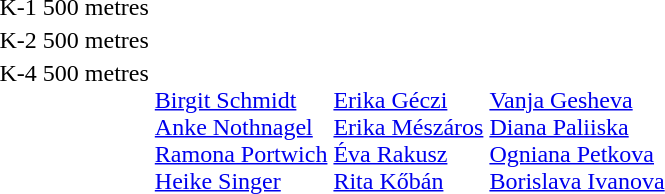<table>
<tr valign="top">
<td>K-1 500 metres<br></td>
<td></td>
<td></td>
<td></td>
</tr>
<tr valign="top">
<td>K-2 500 metres<br></td>
<td></td>
<td></td>
<td></td>
</tr>
<tr valign="top">
<td>K-4 500 metres<br></td>
<td><br><a href='#'>Birgit Schmidt</a><br><a href='#'>Anke Nothnagel</a><br><a href='#'>Ramona Portwich</a><br><a href='#'>Heike Singer</a></td>
<td><br><a href='#'>Erika Géczi</a><br><a href='#'>Erika Mészáros</a><br><a href='#'>Éva Rakusz</a><br><a href='#'>Rita Kőbán</a></td>
<td><br><a href='#'>Vanja Gesheva</a><br><a href='#'>Diana Paliiska</a><br><a href='#'>Ogniana Petkova</a><br><a href='#'>Borislava Ivanova</a></td>
</tr>
</table>
